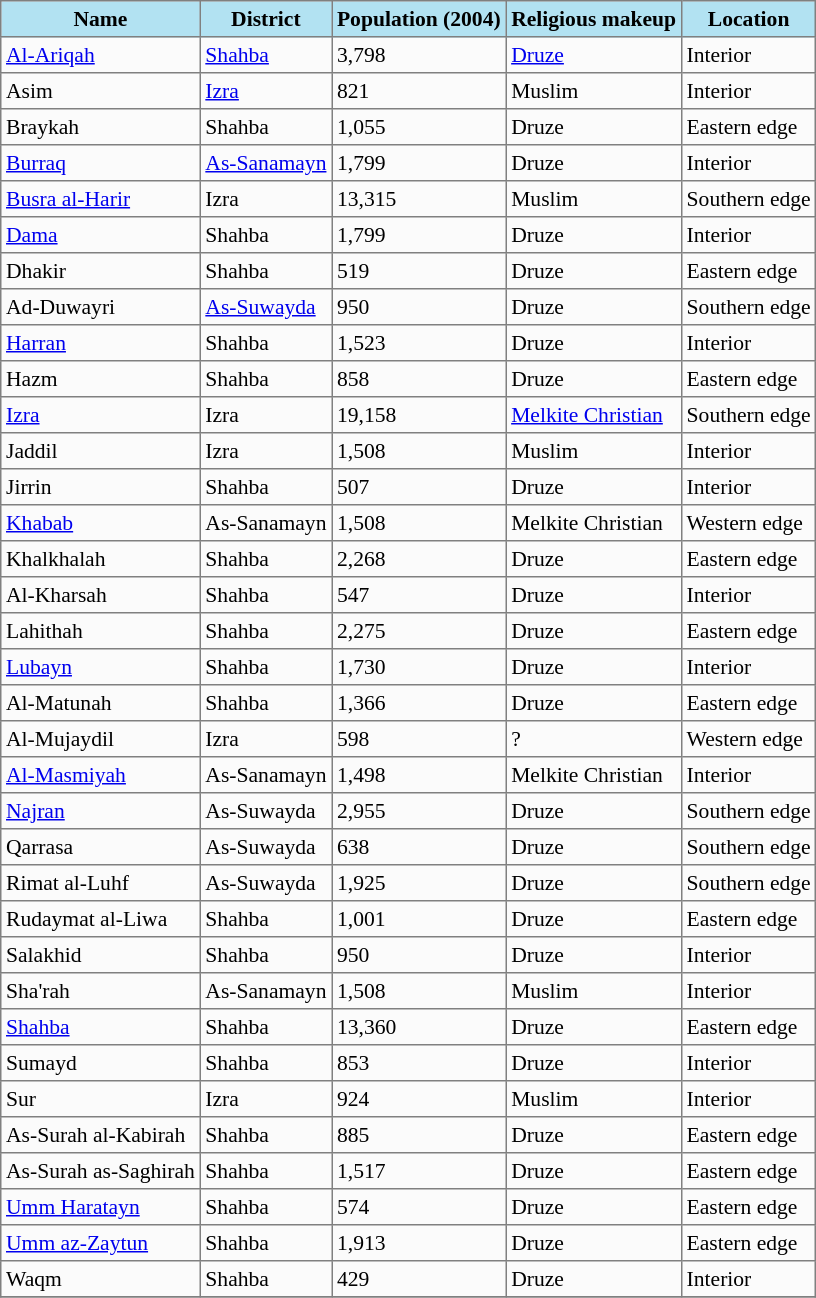<table class="nowraplinks sortable" cellspacing="0" cellpadding="3" rules="all" style="background:#fbfbfb; border-style: solid; border-width: 1px; font-size:90%; empty-cells:show; border-collapse:collapse">
<tr style="background:#B2E2F2">
<th>Name</th>
<th>District</th>
<th>Population (2004)</th>
<th>Religious makeup</th>
<th>Location</th>
</tr>
<tr>
<td><a href='#'>Al-Ariqah</a></td>
<td><a href='#'>Shahba</a></td>
<td>3,798</td>
<td><a href='#'>Druze</a></td>
<td>Interior</td>
</tr>
<tr>
<td>Asim</td>
<td><a href='#'>Izra</a></td>
<td>821</td>
<td>Muslim</td>
<td>Interior</td>
</tr>
<tr>
<td>Braykah</td>
<td>Shahba</td>
<td>1,055</td>
<td>Druze</td>
<td>Eastern edge</td>
</tr>
<tr>
<td><a href='#'>Burraq</a></td>
<td><a href='#'>As-Sanamayn</a></td>
<td>1,799</td>
<td>Druze</td>
<td>Interior</td>
</tr>
<tr>
<td><a href='#'>Busra al-Harir</a></td>
<td>Izra</td>
<td>13,315</td>
<td>Muslim</td>
<td>Southern edge</td>
</tr>
<tr>
<td><a href='#'>Dama</a></td>
<td>Shahba</td>
<td>1,799</td>
<td>Druze</td>
<td>Interior</td>
</tr>
<tr>
<td>Dhakir</td>
<td>Shahba</td>
<td>519</td>
<td>Druze</td>
<td>Eastern edge</td>
</tr>
<tr>
<td>Ad-Duwayri</td>
<td><a href='#'>As-Suwayda</a></td>
<td>950</td>
<td>Druze</td>
<td>Southern edge</td>
</tr>
<tr>
<td><a href='#'>Harran</a></td>
<td>Shahba</td>
<td>1,523</td>
<td>Druze</td>
<td>Interior</td>
</tr>
<tr>
<td>Hazm</td>
<td>Shahba</td>
<td>858</td>
<td>Druze</td>
<td>Eastern edge</td>
</tr>
<tr>
<td><a href='#'>Izra</a></td>
<td>Izra</td>
<td>19,158</td>
<td><a href='#'>Melkite Christian</a></td>
<td>Southern edge</td>
</tr>
<tr>
<td>Jaddil</td>
<td>Izra</td>
<td>1,508</td>
<td>Muslim</td>
<td>Interior</td>
</tr>
<tr>
<td>Jirrin</td>
<td>Shahba</td>
<td>507</td>
<td>Druze</td>
<td>Interior</td>
</tr>
<tr>
<td><a href='#'>Khabab</a></td>
<td>As-Sanamayn</td>
<td>1,508</td>
<td>Melkite Christian</td>
<td>Western edge</td>
</tr>
<tr>
<td>Khalkhalah</td>
<td>Shahba</td>
<td>2,268</td>
<td>Druze</td>
<td>Eastern edge</td>
</tr>
<tr>
<td>Al-Kharsah</td>
<td>Shahba</td>
<td>547</td>
<td>Druze</td>
<td>Interior</td>
</tr>
<tr>
<td>Lahithah</td>
<td>Shahba</td>
<td>2,275</td>
<td>Druze</td>
<td>Eastern edge</td>
</tr>
<tr>
<td><a href='#'>Lubayn</a></td>
<td>Shahba</td>
<td>1,730</td>
<td>Druze</td>
<td>Interior</td>
</tr>
<tr>
<td>Al-Matunah</td>
<td>Shahba</td>
<td>1,366</td>
<td>Druze</td>
<td>Eastern edge</td>
</tr>
<tr>
<td>Al-Mujaydil</td>
<td>Izra</td>
<td>598</td>
<td>?</td>
<td>Western edge</td>
</tr>
<tr>
<td><a href='#'>Al-Masmiyah</a></td>
<td>As-Sanamayn</td>
<td>1,498</td>
<td>Melkite Christian</td>
<td>Interior</td>
</tr>
<tr>
<td><a href='#'>Najran</a></td>
<td>As-Suwayda</td>
<td>2,955</td>
<td>Druze</td>
<td>Southern edge</td>
</tr>
<tr>
<td>Qarrasa</td>
<td>As-Suwayda</td>
<td>638</td>
<td>Druze</td>
<td>Southern edge</td>
</tr>
<tr>
<td>Rimat al-Luhf</td>
<td>As-Suwayda</td>
<td>1,925</td>
<td>Druze</td>
<td>Southern edge</td>
</tr>
<tr>
<td>Rudaymat al-Liwa</td>
<td>Shahba</td>
<td>1,001</td>
<td>Druze</td>
<td>Eastern edge</td>
</tr>
<tr>
<td>Salakhid</td>
<td>Shahba</td>
<td>950</td>
<td>Druze</td>
<td>Interior</td>
</tr>
<tr>
<td>Sha'rah</td>
<td>As-Sanamayn</td>
<td>1,508</td>
<td>Muslim</td>
<td>Interior</td>
</tr>
<tr>
<td><a href='#'>Shahba</a></td>
<td>Shahba</td>
<td>13,360</td>
<td>Druze</td>
<td>Eastern edge</td>
</tr>
<tr>
<td>Sumayd</td>
<td>Shahba</td>
<td>853</td>
<td>Druze</td>
<td>Interior</td>
</tr>
<tr>
<td>Sur</td>
<td>Izra</td>
<td>924</td>
<td>Muslim</td>
<td>Interior</td>
</tr>
<tr>
<td>As-Surah al-Kabirah</td>
<td>Shahba</td>
<td>885</td>
<td>Druze</td>
<td>Eastern edge</td>
</tr>
<tr>
<td>As-Surah as-Saghirah</td>
<td>Shahba</td>
<td>1,517</td>
<td>Druze</td>
<td>Eastern edge</td>
</tr>
<tr>
<td><a href='#'>Umm Haratayn</a></td>
<td>Shahba</td>
<td>574</td>
<td>Druze</td>
<td>Eastern edge</td>
</tr>
<tr>
<td><a href='#'>Umm az-Zaytun</a></td>
<td>Shahba</td>
<td>1,913</td>
<td>Druze</td>
<td>Eastern edge</td>
</tr>
<tr>
<td>Waqm</td>
<td>Shahba</td>
<td>429</td>
<td>Druze</td>
<td>Interior</td>
</tr>
<tr>
</tr>
</table>
